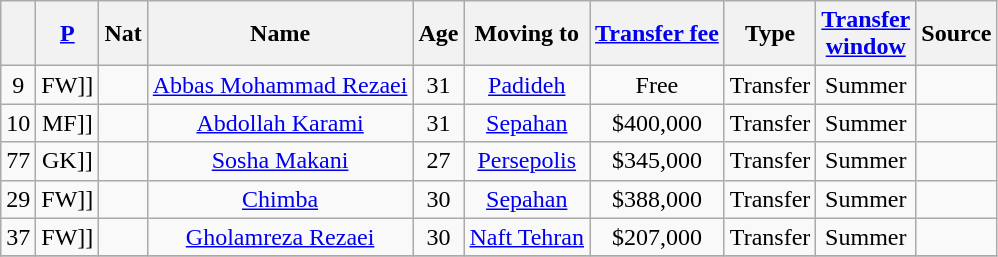<table class="wikitable sortable " style="text-align:center">
<tr>
<th></th>
<th><a href='#'>P</a></th>
<th>Nat</th>
<th>Name</th>
<th>Age</th>
<th>Moving to</th>
<th><a href='#'>Transfer fee</a></th>
<th>Type</th>
<th><a href='#'>Transfer<br>window</a></th>
<th>Source</th>
</tr>
<tr>
<td>9</td>
<td [[>FW]]</td>
<td></td>
<td><a href='#'>Abbas Mohammad Rezaei</a></td>
<td>31</td>
<td><a href='#'>Padideh</a></td>
<td>Free</td>
<td>Transfer</td>
<td>Summer</td>
<td></td>
</tr>
<tr>
<td>10</td>
<td [[>MF]]</td>
<td></td>
<td><a href='#'>Abdollah Karami</a></td>
<td>31</td>
<td><a href='#'>Sepahan</a></td>
<td>$400,000</td>
<td>Transfer</td>
<td>Summer</td>
<td></td>
</tr>
<tr>
<td>77</td>
<td [[>GK]]</td>
<td></td>
<td><a href='#'>Sosha Makani</a></td>
<td>27</td>
<td><a href='#'>Persepolis</a></td>
<td>$345,000</td>
<td>Transfer</td>
<td>Summer</td>
<td></td>
</tr>
<tr>
<td>29</td>
<td [[>FW]]</td>
<td></td>
<td><a href='#'>Chimba</a></td>
<td>30</td>
<td><a href='#'>Sepahan</a></td>
<td>$388,000</td>
<td>Transfer</td>
<td>Summer</td>
<td></td>
</tr>
<tr>
<td>37</td>
<td [[>FW]]</td>
<td></td>
<td><a href='#'>Gholamreza Rezaei</a></td>
<td>30</td>
<td><a href='#'>Naft Tehran</a></td>
<td>$207,000</td>
<td>Transfer</td>
<td>Summer</td>
<td></td>
</tr>
<tr>
</tr>
</table>
